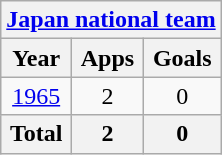<table class="wikitable" style="text-align:center">
<tr>
<th colspan=3><a href='#'>Japan national team</a></th>
</tr>
<tr>
<th>Year</th>
<th>Apps</th>
<th>Goals</th>
</tr>
<tr>
<td><a href='#'>1965</a></td>
<td>2</td>
<td>0</td>
</tr>
<tr>
<th>Total</th>
<th>2</th>
<th>0</th>
</tr>
</table>
